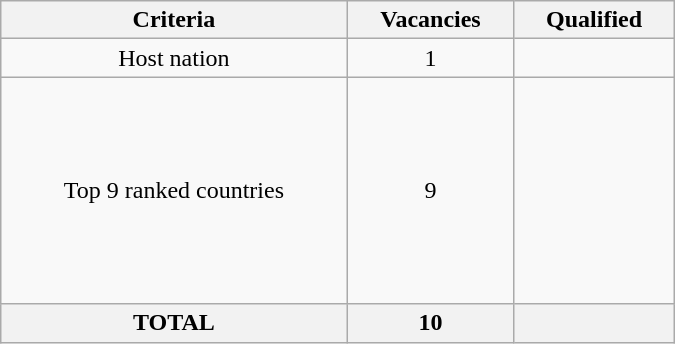<table class = "wikitable" width=450>
<tr>
<th>Criteria</th>
<th>Vacancies</th>
<th>Qualified</th>
</tr>
<tr>
<td align="center">Host nation</td>
<td align="center">1</td>
<td></td>
</tr>
<tr>
<td align="center">Top 9 ranked countries</td>
<td align="center">9</td>
<td><br><br><br><br><br><br><br><br></td>
</tr>
<tr>
<th>TOTAL</th>
<th>10</th>
<th></th>
</tr>
</table>
